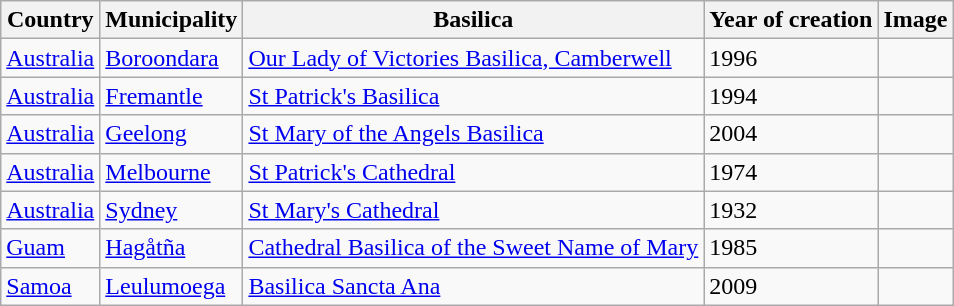<table class="wikitable sortable" style="text-align:left">
<tr>
<th>Country</th>
<th>Municipality</th>
<th class="unsortable">Basilica</th>
<th>Year of creation</th>
<th class="unsortable">Image</th>
</tr>
<tr>
<td><a href='#'>Australia</a></td>
<td><a href='#'>Boroondara</a></td>
<td><a href='#'>Our Lady of Victories Basilica, Camberwell</a></td>
<td>1996</td>
<td></td>
</tr>
<tr>
<td><a href='#'>Australia</a></td>
<td><a href='#'>Fremantle</a></td>
<td><a href='#'>St Patrick's Basilica</a></td>
<td>1994</td>
<td></td>
</tr>
<tr>
<td><a href='#'>Australia</a></td>
<td><a href='#'>Geelong</a></td>
<td><a href='#'>St Mary of the Angels Basilica</a></td>
<td>2004</td>
<td></td>
</tr>
<tr>
<td><a href='#'>Australia</a></td>
<td><a href='#'>Melbourne</a></td>
<td><a href='#'>St Patrick's Cathedral</a></td>
<td>1974</td>
<td></td>
</tr>
<tr>
<td><a href='#'>Australia</a></td>
<td><a href='#'>Sydney</a></td>
<td><a href='#'>St Mary's Cathedral</a></td>
<td>1932</td>
<td></td>
</tr>
<tr>
<td><a href='#'>Guam</a></td>
<td><a href='#'>Hagåtña</a></td>
<td><a href='#'>Cathedral Basilica of the Sweet Name of Mary</a></td>
<td>1985</td>
<td></td>
</tr>
<tr>
<td><a href='#'>Samoa</a></td>
<td><a href='#'>Leulumoega</a></td>
<td><a href='#'>Basilica Sancta Ana</a></td>
<td>2009</td>
<td></td>
</tr>
</table>
